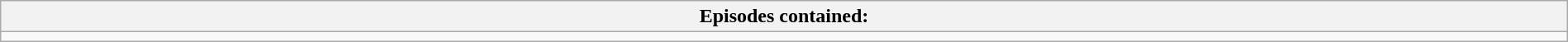<table class="wikitable" style="text-align:center; width:100%;">
<tr>
<th style="width:40%;">Episodes contained:</th>
</tr>
<tr>
<td></td>
</tr>
</table>
